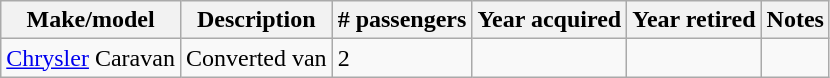<table class="wikitable">
<tr>
<th>Make/model</th>
<th>Description</th>
<th># passengers</th>
<th>Year acquired</th>
<th>Year retired</th>
<th>Notes</th>
</tr>
<tr>
<td><a href='#'>Chrysler</a> Caravan</td>
<td>Converted van</td>
<td>2</td>
<td></td>
<td></td>
<td></td>
</tr>
</table>
